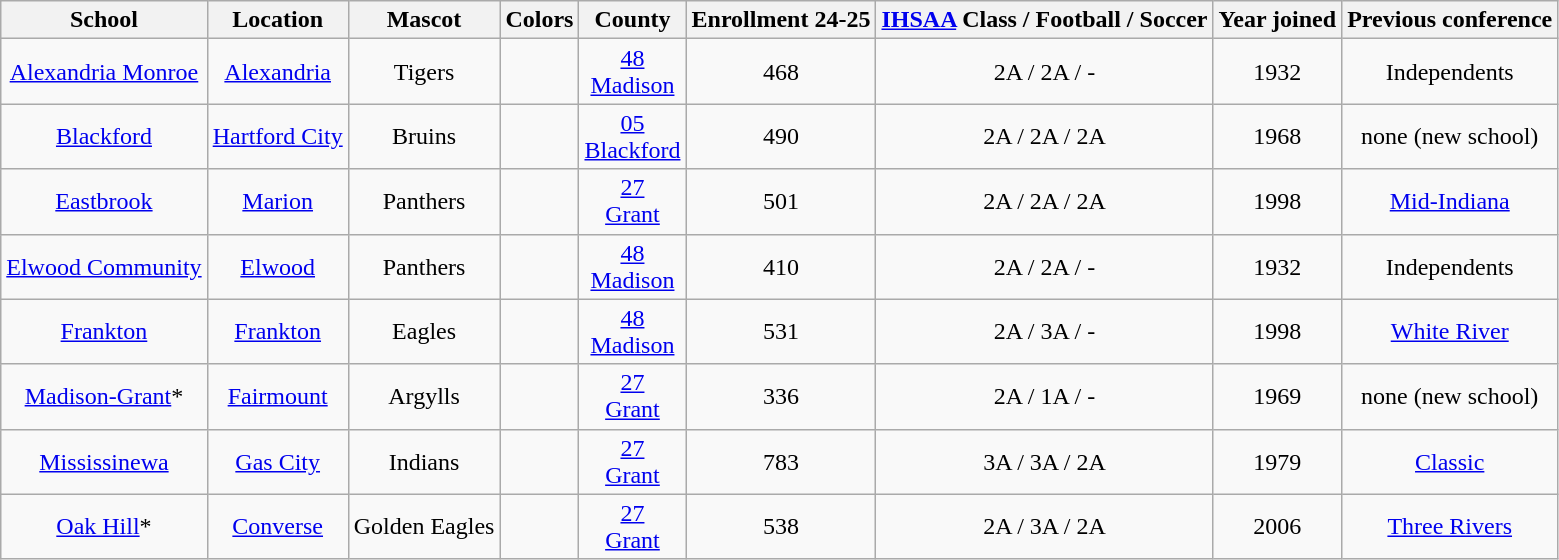<table class="wikitable" style="text-align:center">
<tr>
<th>School</th>
<th>Location</th>
<th>Mascot</th>
<th>Colors</th>
<th>County</th>
<th>Enrollment  24-25</th>
<th><a href='#'>IHSAA</a> Class / Football / Soccer</th>
<th>Year joined</th>
<th>Previous conference</th>
</tr>
<tr>
<td><a href='#'>Alexandria Monroe</a></td>
<td><a href='#'>Alexandria</a></td>
<td>Tigers</td>
<td>  </td>
<td><a href='#'>48 <br> Madison</a></td>
<td>468</td>
<td>2A / 2A / -</td>
<td>1932</td>
<td>Independents</td>
</tr>
<tr>
<td><a href='#'>Blackford</a></td>
<td><a href='#'>Hartford City</a></td>
<td>Bruins</td>
<td>  </td>
<td><a href='#'>05 <br> Blackford</a></td>
<td>490</td>
<td>2A / 2A / 2A</td>
<td>1968</td>
<td>none (new school)</td>
</tr>
<tr>
<td><a href='#'>Eastbrook</a></td>
<td><a href='#'>Marion</a></td>
<td>Panthers</td>
<td>  </td>
<td><a href='#'>27 <br> Grant</a></td>
<td>501</td>
<td>2A / 2A / 2A</td>
<td>1998</td>
<td><a href='#'>Mid-Indiana</a></td>
</tr>
<tr>
<td><a href='#'>Elwood Community</a></td>
<td><a href='#'>Elwood</a></td>
<td>Panthers</td>
<td>  </td>
<td><a href='#'>48 <br> Madison</a></td>
<td>410</td>
<td>2A / 2A / -</td>
<td>1932</td>
<td>Independents</td>
</tr>
<tr>
<td><a href='#'>Frankton</a></td>
<td><a href='#'>Frankton</a></td>
<td>Eagles</td>
<td> </td>
<td><a href='#'>48 <br> Madison</a></td>
<td>531</td>
<td>2A / 3A / -</td>
<td>1998</td>
<td><a href='#'>White River</a></td>
</tr>
<tr>
<td><a href='#'>Madison-Grant</a>*</td>
<td><a href='#'>Fairmount</a></td>
<td>Argylls</td>
<td>  </td>
<td><a href='#'>27 <br> Grant</a></td>
<td>336</td>
<td>2A / 1A / -</td>
<td>1969</td>
<td>none (new school)</td>
</tr>
<tr>
<td><a href='#'>Mississinewa</a></td>
<td><a href='#'>Gas City</a></td>
<td>Indians</td>
<td> </td>
<td><a href='#'>27 <br> Grant</a></td>
<td>783</td>
<td>3A / 3A / 2A</td>
<td>1979</td>
<td><a href='#'>Classic</a></td>
</tr>
<tr>
<td><a href='#'>Oak Hill</a>*</td>
<td><a href='#'>Converse</a></td>
<td>Golden Eagles</td>
<td>  </td>
<td><a href='#'>27 <br> Grant</a></td>
<td>538</td>
<td>2A / 3A / 2A</td>
<td>2006</td>
<td><a href='#'>Three Rivers</a></td>
</tr>
</table>
